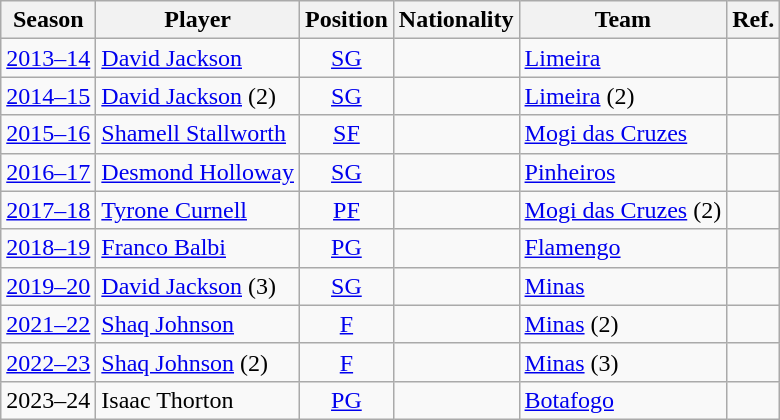<table class="wikitable sortable">
<tr>
<th scope="col">Season</th>
<th scope="col">Player</th>
<th scope="col">Position</th>
<th scope="col">Nationality</th>
<th scope="col">Team</th>
<th scope="col">Ref.</th>
</tr>
<tr>
<td><a href='#'>2013–14</a></td>
<td><a href='#'>David Jackson</a></td>
<td style="text-align:center;"><a href='#'>SG</a></td>
<td></td>
<td><a href='#'>Limeira</a></td>
<td></td>
</tr>
<tr>
<td><a href='#'>2014–15</a></td>
<td><a href='#'>David Jackson</a> (2)</td>
<td style="text-align:center;"><a href='#'>SG</a></td>
<td></td>
<td><a href='#'>Limeira</a> (2)</td>
<td></td>
</tr>
<tr>
<td><a href='#'>2015–16</a></td>
<td><a href='#'>Shamell Stallworth</a></td>
<td style="text-align:center;"><a href='#'>SF</a></td>
<td></td>
<td><a href='#'>Mogi das Cruzes</a></td>
<td></td>
</tr>
<tr>
<td><a href='#'>2016–17</a></td>
<td><a href='#'>Desmond Holloway</a></td>
<td style="text-align:center;"><a href='#'>SG</a></td>
<td></td>
<td><a href='#'>Pinheiros</a></td>
<td></td>
</tr>
<tr>
<td><a href='#'>2017–18</a></td>
<td><a href='#'>Tyrone Curnell</a></td>
<td style="text-align:center;"><a href='#'>PF</a></td>
<td></td>
<td><a href='#'>Mogi das Cruzes</a> (2)</td>
<td></td>
</tr>
<tr>
<td><a href='#'>2018–19</a></td>
<td><a href='#'>Franco Balbi</a></td>
<td style="text-align:center;"><a href='#'>PG</a></td>
<td></td>
<td><a href='#'>Flamengo</a></td>
<td></td>
</tr>
<tr>
<td><a href='#'>2019–20</a></td>
<td><a href='#'>David Jackson</a> (3)</td>
<td style="text-align:center;"><a href='#'>SG</a></td>
<td></td>
<td><a href='#'>Minas</a></td>
<td></td>
</tr>
<tr>
<td><a href='#'>2021–22</a></td>
<td><a href='#'>Shaq Johnson</a></td>
<td align=center><a href='#'>F</a></td>
<td></td>
<td><a href='#'>Minas</a> (2)</td>
<td></td>
</tr>
<tr>
<td><a href='#'>2022–23</a></td>
<td><a href='#'>Shaq Johnson</a> (2)</td>
<td align=center><a href='#'>F</a></td>
<td></td>
<td><a href='#'>Minas</a> (3)</td>
<td></td>
</tr>
<tr>
<td>2023–24</td>
<td>Isaac Thorton</td>
<td align=center><a href='#'>PG</a></td>
<td></td>
<td><a href='#'>Botafogo</a></td>
<td></td>
</tr>
</table>
